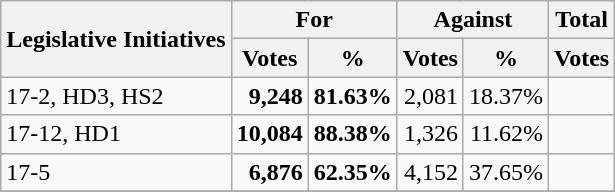<table class=wikitable style=text-align:right>
<tr>
<th rowspan=2>Legislative Initiatives</th>
<th colspan=2>For</th>
<th colspan=2>Against</th>
<th colspan=1>Total</th>
</tr>
<tr>
<th>Votes</th>
<th>%</th>
<th>Votes</th>
<th>%</th>
<th>Votes</th>
</tr>
<tr>
<td align=left>17-2, HD3, HS2</td>
<td><strong>9,248</strong></td>
<td><strong>81.63%</strong></td>
<td>2,081</td>
<td>18.37%</td>
<td 11,329></td>
</tr>
<tr>
<td align=left>17-12, HD1</td>
<td><strong>10,084</strong></td>
<td><strong>88.38%</strong></td>
<td>1,326</td>
<td>11.62%</td>
<td 11,410></td>
</tr>
<tr>
<td align=left>17-5</td>
<td><strong>6,876</strong></td>
<td><strong>62.35%</strong></td>
<td>4,152</td>
<td>37.65%</td>
<td 11,028></td>
</tr>
<tr>
</tr>
</table>
